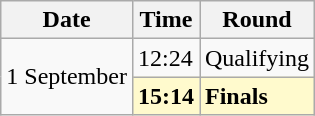<table class="wikitable">
<tr>
<th>Date</th>
<th>Time</th>
<th>Round</th>
</tr>
<tr>
<td rowspan=2>1 September</td>
<td>12:24</td>
<td>Qualifying</td>
</tr>
<tr style="background:lemonchiffon">
<td><strong>15:14</strong></td>
<td><strong>Finals</strong></td>
</tr>
</table>
